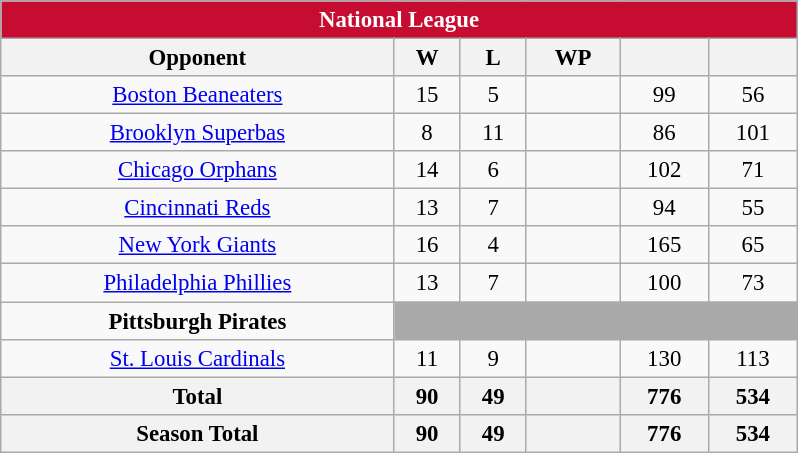<table class="wikitable" style="font-size:95%; text-align:center; width:35em;margin:0.5em auto;">
<tr>
<th colspan="7" style="background:#c60c30; color:#ffffff;">National League</th>
</tr>
<tr>
<th>Opponent</th>
<th>W</th>
<th>L</th>
<th>WP</th>
<th></th>
<th></th>
</tr>
<tr>
<td><a href='#'>Boston Beaneaters</a></td>
<td>15</td>
<td>5</td>
<td></td>
<td>99</td>
<td>56</td>
</tr>
<tr>
<td><a href='#'>Brooklyn Superbas</a></td>
<td>8</td>
<td>11</td>
<td></td>
<td>86</td>
<td>101</td>
</tr>
<tr>
<td><a href='#'>Chicago Orphans</a></td>
<td>14</td>
<td>6</td>
<td></td>
<td>102</td>
<td>71</td>
</tr>
<tr>
<td><a href='#'>Cincinnati Reds</a></td>
<td>13</td>
<td>7</td>
<td></td>
<td>94</td>
<td>55</td>
</tr>
<tr>
<td><a href='#'>New York Giants</a></td>
<td>16</td>
<td>4</td>
<td></td>
<td>165</td>
<td>65</td>
</tr>
<tr>
<td><a href='#'>Philadelphia Phillies</a></td>
<td>13</td>
<td>7</td>
<td></td>
<td>100</td>
<td>73</td>
</tr>
<tr>
<td><strong>Pittsburgh Pirates</strong></td>
<td colspan=5 style="background:darkgray;"></td>
</tr>
<tr>
<td><a href='#'>St. Louis Cardinals</a></td>
<td>11</td>
<td>9</td>
<td></td>
<td>130</td>
<td>113</td>
</tr>
<tr>
<th>Total</th>
<th>90</th>
<th>49</th>
<th></th>
<th>776</th>
<th>534</th>
</tr>
<tr>
<th>Season Total</th>
<th>90</th>
<th>49</th>
<th></th>
<th>776</th>
<th>534</th>
</tr>
</table>
